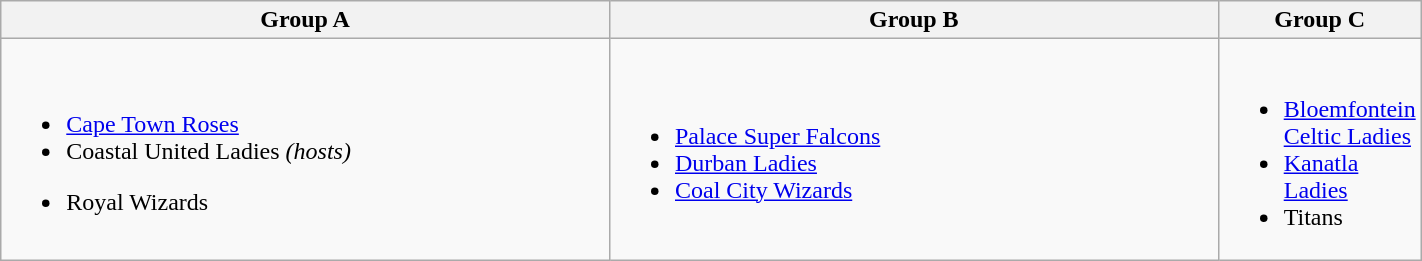<table class="wikitable" style="width:75%;">
<tr>
<th width=50%>Group A</th>
<th width=50%>Group B</th>
<th width=50%>Group C</th>
</tr>
<tr>
<td><br><ul><li><a href='#'>Cape Town Roses</a></li><li>Coastal United Ladies <em>(hosts)</em></li></ul><ul><li>Royal Wizards</li></ul></td>
<td><br><ul><li><a href='#'>Palace Super Falcons</a></li><li><a href='#'>Durban Ladies</a></li><li><a href='#'>Coal City Wizards</a></li></ul></td>
<td><br><ul><li><a href='#'>Bloemfontein Celtic Ladies</a></li><li><a href='#'>Kanatla Ladies</a></li><li>Titans</li></ul></td>
</tr>
</table>
